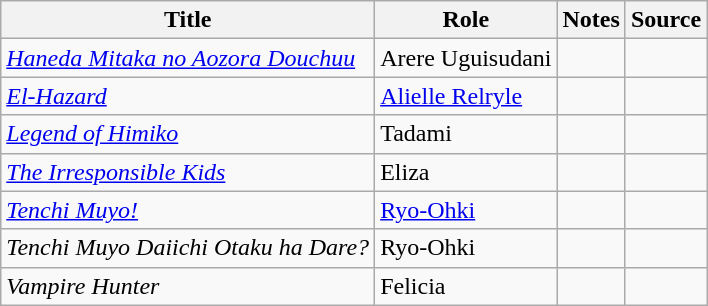<table class="wikitable sortable plainrowheaders">
<tr>
<th>Title</th>
<th>Role</th>
<th class="unsortable">Notes</th>
<th class="unsortable">Source</th>
</tr>
<tr>
<td><em><a href='#'>Haneda Mitaka no Aozora Douchuu</a></em></td>
<td>Arere Uguisudani</td>
<td></td>
<td></td>
</tr>
<tr>
<td><em><a href='#'>El-Hazard</a></em></td>
<td><a href='#'>Alielle Relryle</a></td>
<td></td>
<td></td>
</tr>
<tr>
<td><em><a href='#'>Legend of Himiko</a></em></td>
<td>Tadami</td>
<td></td>
<td></td>
</tr>
<tr>
<td><em><a href='#'>The Irresponsible Kids</a></em></td>
<td>Eliza</td>
<td></td>
<td></td>
</tr>
<tr>
<td><em><a href='#'>Tenchi Muyo!</a></em></td>
<td><a href='#'>Ryo-Ohki</a></td>
<td></td>
<td></td>
</tr>
<tr>
<td><em>Tenchi Muyo Daiichi Otaku ha Dare?</em></td>
<td>Ryo-Ohki</td>
<td></td>
<td></td>
</tr>
<tr>
<td><em>Vampire Hunter</em></td>
<td>Felicia</td>
<td></td>
<td></td>
</tr>
</table>
